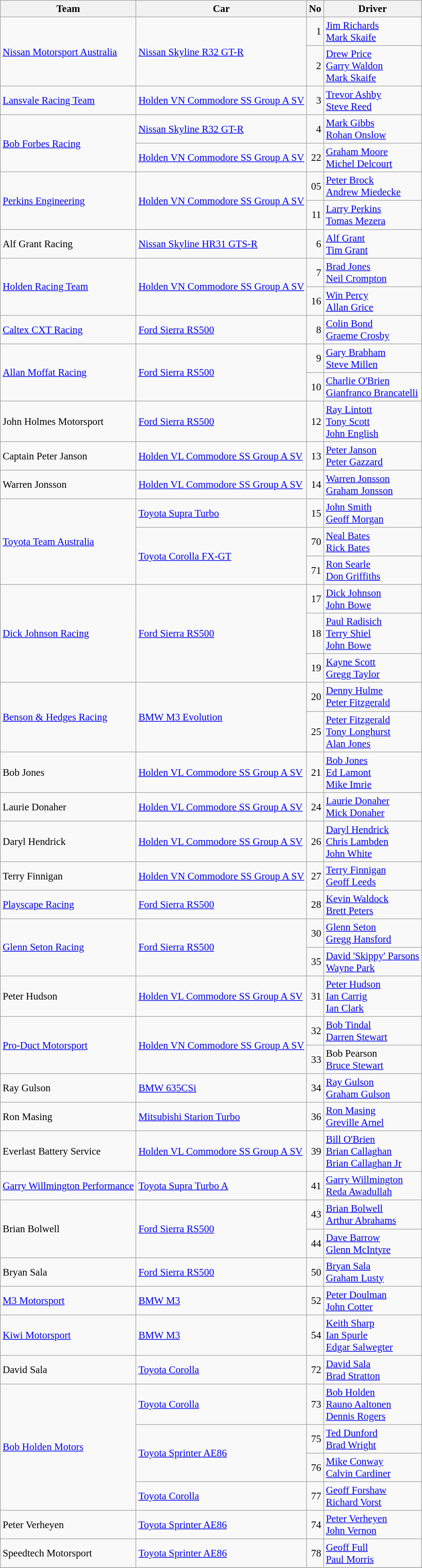<table class="wikitable" style="font-size: 95%;">
<tr>
<th>Team</th>
<th>Car</th>
<th>No</th>
<th>Driver</th>
</tr>
<tr>
<td rowspan=2><a href='#'>Nissan Motorsport Australia</a></td>
<td rowspan=2><a href='#'>Nissan Skyline R32 GT-R</a></td>
<td align="right">1</td>
<td> <a href='#'>Jim Richards</a><br> <a href='#'>Mark Skaife</a></td>
</tr>
<tr>
<td align="right">2</td>
<td> <a href='#'>Drew Price</a><br> <a href='#'>Garry Waldon</a><br> <a href='#'>Mark Skaife</a></td>
</tr>
<tr>
<td><a href='#'>Lansvale Racing Team</a></td>
<td><a href='#'>Holden VN Commodore SS Group A SV</a></td>
<td align="right">3</td>
<td> <a href='#'>Trevor Ashby</a><br> <a href='#'>Steve Reed</a></td>
</tr>
<tr>
<td rowspan=2><a href='#'>Bob Forbes Racing</a></td>
<td><a href='#'>Nissan Skyline R32 GT-R</a></td>
<td align="right">4</td>
<td> <a href='#'>Mark Gibbs</a><br> <a href='#'>Rohan Onslow</a></td>
</tr>
<tr>
<td><a href='#'>Holden VN Commodore SS Group A SV</a></td>
<td align="right">22</td>
<td> <a href='#'>Graham Moore</a><br> <a href='#'>Michel Delcourt</a></td>
</tr>
<tr>
<td rowspan=2><a href='#'>Perkins Engineering</a></td>
<td rowspan=2><a href='#'>Holden VN Commodore SS Group A SV</a></td>
<td align="right">05</td>
<td> <a href='#'>Peter Brock</a><br> <a href='#'>Andrew Miedecke</a></td>
</tr>
<tr>
<td align="right">11</td>
<td> <a href='#'>Larry Perkins</a><br> <a href='#'>Tomas Mezera</a></td>
</tr>
<tr>
<td>Alf Grant Racing</td>
<td><a href='#'>Nissan Skyline HR31 GTS-R</a></td>
<td align="right">6</td>
<td> <a href='#'>Alf Grant</a><br> <a href='#'>Tim Grant</a></td>
</tr>
<tr>
<td rowspan=2><a href='#'>Holden Racing Team</a></td>
<td rowspan=2><a href='#'>Holden VN Commodore SS Group A SV</a></td>
<td align="right">7</td>
<td> <a href='#'>Brad Jones</a><br> <a href='#'>Neil Crompton</a></td>
</tr>
<tr>
<td align="right">16</td>
<td> <a href='#'>Win Percy</a><br> <a href='#'>Allan Grice</a></td>
</tr>
<tr>
<td><a href='#'>Caltex CXT Racing</a></td>
<td><a href='#'>Ford Sierra RS500</a></td>
<td align="right">8</td>
<td> <a href='#'>Colin Bond</a><br> <a href='#'>Graeme Crosby</a></td>
</tr>
<tr>
<td rowspan=2><a href='#'>Allan Moffat Racing</a></td>
<td rowspan=2><a href='#'>Ford Sierra RS500</a></td>
<td align="right">9</td>
<td> <a href='#'>Gary Brabham</a><br> <a href='#'>Steve Millen</a></td>
</tr>
<tr>
<td align="right">10</td>
<td> <a href='#'>Charlie O'Brien</a><br> <a href='#'>Gianfranco Brancatelli</a></td>
</tr>
<tr>
<td>John Holmes Motorsport</td>
<td><a href='#'>Ford Sierra RS500</a></td>
<td align="right">12</td>
<td> <a href='#'>Ray Lintott</a><br> <a href='#'>Tony Scott</a><br> <a href='#'>John English</a></td>
</tr>
<tr>
<td>Captain Peter Janson</td>
<td><a href='#'>Holden VL Commodore SS Group A SV</a></td>
<td align="right">13</td>
<td> <a href='#'>Peter Janson</a><br> <a href='#'>Peter Gazzard</a></td>
</tr>
<tr>
<td>Warren Jonsson</td>
<td><a href='#'>Holden VL Commodore SS Group A SV</a></td>
<td align="right">14</td>
<td> <a href='#'>Warren Jonsson</a><br> <a href='#'>Graham Jonsson</a></td>
</tr>
<tr>
<td rowspan=3><a href='#'>Toyota Team Australia</a></td>
<td><a href='#'>Toyota Supra Turbo</a></td>
<td align="right">15</td>
<td> <a href='#'>John Smith</a><br> <a href='#'>Geoff Morgan</a></td>
</tr>
<tr>
<td rowspan=2><a href='#'>Toyota Corolla FX-GT</a></td>
<td align="right">70</td>
<td> <a href='#'>Neal Bates</a><br> <a href='#'>Rick Bates</a></td>
</tr>
<tr>
<td align="right">71</td>
<td> <a href='#'>Ron Searle</a><br> <a href='#'>Don Griffiths</a></td>
</tr>
<tr>
<td rowspan=3><a href='#'>Dick Johnson Racing</a></td>
<td rowspan=3><a href='#'>Ford Sierra RS500</a></td>
<td align="right">17</td>
<td> <a href='#'>Dick Johnson</a><br> <a href='#'>John Bowe</a></td>
</tr>
<tr>
<td align="right">18</td>
<td> <a href='#'>Paul Radisich</a><br> <a href='#'>Terry Shiel</a><br> <a href='#'>John Bowe</a></td>
</tr>
<tr>
<td align="right">19</td>
<td> <a href='#'>Kayne Scott</a><br> <a href='#'>Gregg Taylor</a></td>
</tr>
<tr>
<td rowspan=2><a href='#'>Benson & Hedges Racing</a></td>
<td rowspan=2><a href='#'>BMW M3 Evolution</a></td>
<td align="right">20</td>
<td> <a href='#'>Denny Hulme</a><br> <a href='#'>Peter Fitzgerald</a></td>
</tr>
<tr>
<td align="right">25</td>
<td> <a href='#'>Peter Fitzgerald</a><br> <a href='#'>Tony Longhurst</a><br> <a href='#'>Alan Jones</a></td>
</tr>
<tr>
<td>Bob Jones</td>
<td><a href='#'>Holden VL Commodore SS Group A SV</a></td>
<td align="right">21</td>
<td> <a href='#'>Bob Jones</a><br> <a href='#'>Ed Lamont</a><br> <a href='#'>Mike Imrie</a></td>
</tr>
<tr>
<td>Laurie Donaher</td>
<td><a href='#'>Holden VL Commodore SS Group A SV</a></td>
<td align="right">24</td>
<td> <a href='#'>Laurie Donaher</a><br> <a href='#'>Mick Donaher</a></td>
</tr>
<tr>
<td>Daryl Hendrick</td>
<td><a href='#'>Holden VL Commodore SS Group A SV</a></td>
<td align="right">26</td>
<td> <a href='#'>Daryl Hendrick</a><br> <a href='#'>Chris Lambden</a><br> <a href='#'>John White</a></td>
</tr>
<tr>
<td>Terry Finnigan</td>
<td><a href='#'>Holden VN Commodore SS Group A SV</a></td>
<td align="right">27</td>
<td> <a href='#'>Terry Finnigan</a><br> <a href='#'>Geoff Leeds</a></td>
</tr>
<tr>
<td><a href='#'>Playscape Racing</a></td>
<td><a href='#'>Ford Sierra RS500</a></td>
<td align="right">28</td>
<td> <a href='#'>Kevin Waldock</a><br> <a href='#'>Brett Peters</a></td>
</tr>
<tr>
<td rowspan=2><a href='#'>Glenn Seton Racing</a></td>
<td rowspan=2><a href='#'>Ford Sierra RS500</a></td>
<td align="right">30</td>
<td> <a href='#'>Glenn Seton</a><br> <a href='#'>Gregg Hansford</a></td>
</tr>
<tr>
<td align="right">35</td>
<td> <a href='#'>David 'Skippy' Parsons</a><br> <a href='#'>Wayne Park</a></td>
</tr>
<tr>
<td>Peter Hudson</td>
<td><a href='#'>Holden VL Commodore SS Group A SV</a></td>
<td align="right">31</td>
<td> <a href='#'>Peter Hudson</a><br> <a href='#'>Ian Carrig</a><br> <a href='#'>Ian Clark</a></td>
</tr>
<tr>
<td rowspan=2><a href='#'>Pro-Duct Motorsport</a></td>
<td rowspan=2><a href='#'>Holden VN Commodore SS Group A SV</a></td>
<td align="right">32</td>
<td> <a href='#'>Bob Tindal</a><br> <a href='#'>Darren Stewart</a></td>
</tr>
<tr>
<td align="right">33</td>
<td> Bob Pearson<br> <a href='#'>Bruce Stewart</a></td>
</tr>
<tr>
<td>Ray Gulson</td>
<td><a href='#'>BMW 635CSi</a></td>
<td align="right">34</td>
<td> <a href='#'>Ray Gulson</a><br> <a href='#'>Graham Gulson</a></td>
</tr>
<tr>
<td>Ron Masing</td>
<td><a href='#'>Mitsubishi Starion Turbo</a></td>
<td align="right">36</td>
<td> <a href='#'>Ron Masing</a><br> <a href='#'>Greville Arnel</a></td>
</tr>
<tr>
<td>Everlast Battery Service</td>
<td><a href='#'>Holden VL Commodore SS Group A SV</a></td>
<td align="right">39</td>
<td> <a href='#'>Bill O'Brien</a><br> <a href='#'>Brian Callaghan</a><br> <a href='#'>Brian Callaghan Jr</a></td>
</tr>
<tr>
<td><a href='#'>Garry Willmington Performance</a></td>
<td><a href='#'>Toyota Supra Turbo A</a></td>
<td align="right">41</td>
<td> <a href='#'>Garry Willmington</a><br> <a href='#'>Reda Awadullah</a></td>
</tr>
<tr>
<td rowspan=2>Brian Bolwell</td>
<td rowspan=2><a href='#'>Ford Sierra RS500</a></td>
<td align="right">43</td>
<td> <a href='#'>Brian Bolwell</a><br> <a href='#'>Arthur Abrahams</a></td>
</tr>
<tr>
<td align="right">44</td>
<td> <a href='#'>Dave Barrow</a><br> <a href='#'>Glenn McIntyre</a></td>
</tr>
<tr>
<td>Bryan Sala</td>
<td><a href='#'>Ford Sierra RS500</a></td>
<td align="right">50</td>
<td> <a href='#'>Bryan Sala</a><br> <a href='#'>Graham Lusty</a></td>
</tr>
<tr>
<td><a href='#'>M3 Motorsport</a></td>
<td><a href='#'>BMW M3</a></td>
<td align="right">52</td>
<td> <a href='#'>Peter Doulman</a><br> <a href='#'>John Cotter</a></td>
</tr>
<tr>
<td><a href='#'>Kiwi Motorsport</a></td>
<td><a href='#'>BMW M3</a></td>
<td align="right">54</td>
<td> <a href='#'>Keith Sharp</a><br> <a href='#'>Ian Spurle</a><br> <a href='#'>Edgar Salwegter</a></td>
</tr>
<tr>
<td>David Sala</td>
<td><a href='#'>Toyota Corolla</a></td>
<td align="right">72</td>
<td> <a href='#'>David Sala</a><br> <a href='#'>Brad Stratton</a></td>
</tr>
<tr>
<td rowspan=4><a href='#'>Bob Holden Motors</a></td>
<td><a href='#'>Toyota Corolla</a></td>
<td align="right">73</td>
<td> <a href='#'>Bob Holden</a><br> <a href='#'>Rauno Aaltonen</a><br> <a href='#'>Dennis Rogers</a></td>
</tr>
<tr>
<td rowspan=2><a href='#'>Toyota Sprinter AE86</a></td>
<td align="right">75</td>
<td> <a href='#'>Ted Dunford</a><br> <a href='#'>Brad Wright</a></td>
</tr>
<tr>
<td align="right">76</td>
<td> <a href='#'>Mike Conway</a><br> <a href='#'>Calvin Cardiner</a></td>
</tr>
<tr>
<td><a href='#'>Toyota Corolla</a></td>
<td align="right">77</td>
<td> <a href='#'>Geoff Forshaw</a><br> <a href='#'>Richard Vorst</a></td>
</tr>
<tr>
<td>Peter Verheyen</td>
<td><a href='#'>Toyota Sprinter AE86</a></td>
<td align="right">74</td>
<td> <a href='#'>Peter Verheyen</a><br> <a href='#'>John Vernon</a></td>
</tr>
<tr>
<td>Speedtech Motorsport</td>
<td><a href='#'>Toyota Sprinter AE86</a></td>
<td align="right">78</td>
<td> <a href='#'>Geoff Full</a><br> <a href='#'>Paul Morris</a></td>
</tr>
<tr>
</tr>
</table>
